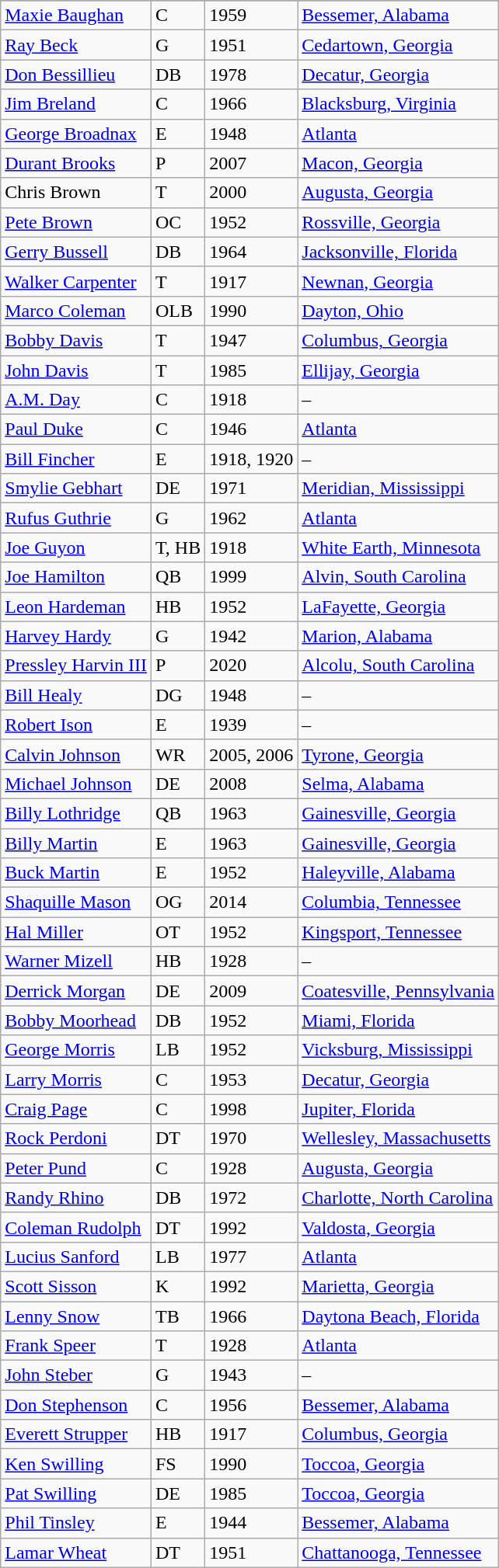<table class="wikitable">
<tr>
</tr>
<tr>
<td><a href='#'>Maxie Baughan</a></td>
<td>C</td>
<td>1959</td>
<td><a href='#'>Bessemer, Alabama</a></td>
</tr>
<tr>
<td><a href='#'>Ray Beck</a></td>
<td>G</td>
<td>1951</td>
<td><a href='#'>Cedartown, Georgia</a></td>
</tr>
<tr>
<td><a href='#'>Don Bessillieu</a></td>
<td>DB</td>
<td>1978</td>
<td><a href='#'>Decatur, Georgia</a></td>
</tr>
<tr>
<td><a href='#'>Jim Breland</a></td>
<td>C</td>
<td>1966</td>
<td><a href='#'>Blacksburg, Virginia</a></td>
</tr>
<tr>
<td><a href='#'>George Broadnax</a></td>
<td>E</td>
<td>1948</td>
<td><a href='#'>Atlanta</a></td>
</tr>
<tr>
<td><a href='#'>Durant Brooks</a></td>
<td>P</td>
<td>2007</td>
<td><a href='#'>Macon, Georgia</a></td>
</tr>
<tr>
<td>Chris Brown</td>
<td>T</td>
<td>2000</td>
<td><a href='#'>Augusta, Georgia</a></td>
</tr>
<tr>
<td><a href='#'>Pete Brown</a></td>
<td>OC</td>
<td>1952</td>
<td><a href='#'>Rossville, Georgia</a></td>
</tr>
<tr>
<td><a href='#'>Gerry Bussell</a></td>
<td>DB</td>
<td>1964</td>
<td><a href='#'>Jacksonville, Florida</a></td>
</tr>
<tr>
<td><a href='#'>Walker Carpenter</a></td>
<td>T</td>
<td>1917</td>
<td><a href='#'>Newnan, Georgia</a></td>
</tr>
<tr>
<td><a href='#'>Marco Coleman</a></td>
<td>OLB</td>
<td>1990</td>
<td><a href='#'>Dayton, Ohio</a></td>
</tr>
<tr>
<td><a href='#'>Bobby Davis</a></td>
<td>T</td>
<td>1947</td>
<td><a href='#'>Columbus, Georgia</a></td>
</tr>
<tr>
<td><a href='#'>John Davis</a></td>
<td>T</td>
<td>1985</td>
<td><a href='#'>Ellijay, Georgia</a></td>
</tr>
<tr>
<td><a href='#'>A.M. Day</a></td>
<td>C</td>
<td>1918</td>
<td>–</td>
</tr>
<tr>
<td><a href='#'>Paul Duke</a></td>
<td>C</td>
<td>1946</td>
<td><a href='#'>Atlanta</a></td>
</tr>
<tr>
<td><a href='#'>Bill Fincher</a></td>
<td>E</td>
<td>1918, 1920</td>
<td>–</td>
</tr>
<tr>
<td><a href='#'>Smylie Gebhart</a></td>
<td>DE</td>
<td>1971</td>
<td><a href='#'>Meridian, Mississippi</a></td>
</tr>
<tr>
<td><a href='#'>Rufus Guthrie</a></td>
<td>G</td>
<td>1962</td>
<td><a href='#'>Atlanta</a></td>
</tr>
<tr>
<td><a href='#'>Joe Guyon</a></td>
<td>T, HB</td>
<td>1918</td>
<td><a href='#'>White Earth, Minnesota</a></td>
</tr>
<tr>
<td><a href='#'>Joe Hamilton</a></td>
<td>QB</td>
<td>1999</td>
<td><a href='#'>Alvin, South Carolina</a></td>
</tr>
<tr>
<td><a href='#'>Leon Hardeman</a></td>
<td>HB</td>
<td>1952</td>
<td><a href='#'>LaFayette, Georgia</a></td>
</tr>
<tr>
<td><a href='#'>Harvey Hardy</a></td>
<td>G</td>
<td>1942</td>
<td><a href='#'>Marion, Alabama</a></td>
</tr>
<tr>
<td><a href='#'>Pressley Harvin III</a></td>
<td>P</td>
<td>2020</td>
<td><a href='#'>Alcolu, South Carolina</a></td>
</tr>
<tr>
<td><a href='#'>Bill Healy</a></td>
<td>DG</td>
<td>1948</td>
<td>–</td>
</tr>
<tr>
<td><a href='#'>Robert Ison</a></td>
<td>E</td>
<td>1939</td>
<td>–</td>
</tr>
<tr>
<td><a href='#'>Calvin Johnson</a></td>
<td>WR</td>
<td>2005, 2006</td>
<td><a href='#'>Tyrone, Georgia</a></td>
</tr>
<tr>
<td><a href='#'>Michael Johnson</a></td>
<td>DE</td>
<td>2008</td>
<td><a href='#'>Selma, Alabama</a></td>
</tr>
<tr>
<td><a href='#'>Billy Lothridge</a></td>
<td>QB</td>
<td>1963</td>
<td><a href='#'>Gainesville, Georgia</a></td>
</tr>
<tr>
<td><a href='#'>Billy Martin</a></td>
<td>E</td>
<td>1963</td>
<td><a href='#'>Gainesville, Georgia</a></td>
</tr>
<tr>
<td><a href='#'>Buck Martin</a></td>
<td>E</td>
<td>1952</td>
<td><a href='#'>Haleyville, Alabama</a></td>
</tr>
<tr>
<td><a href='#'>Shaquille Mason</a></td>
<td>OG</td>
<td>2014</td>
<td><a href='#'>Columbia, Tennessee</a></td>
</tr>
<tr>
<td><a href='#'>Hal Miller</a></td>
<td>OT</td>
<td>1952</td>
<td><a href='#'>Kingsport, Tennessee</a></td>
</tr>
<tr>
<td><a href='#'>Warner Mizell</a></td>
<td>HB</td>
<td>1928</td>
<td>–</td>
</tr>
<tr>
<td><a href='#'>Derrick Morgan</a></td>
<td>DE</td>
<td>2009</td>
<td><a href='#'>Coatesville, Pennsylvania</a></td>
</tr>
<tr>
<td><a href='#'>Bobby Moorhead</a></td>
<td>DB</td>
<td>1952</td>
<td><a href='#'>Miami, Florida</a></td>
</tr>
<tr>
<td><a href='#'>George Morris</a></td>
<td>LB</td>
<td>1952</td>
<td><a href='#'>Vicksburg, Mississippi</a></td>
</tr>
<tr>
<td><a href='#'>Larry Morris</a></td>
<td>C</td>
<td>1953</td>
<td><a href='#'>Decatur, Georgia</a></td>
</tr>
<tr>
<td><a href='#'>Craig Page</a></td>
<td>C</td>
<td>1998</td>
<td><a href='#'>Jupiter, Florida</a></td>
</tr>
<tr>
<td><a href='#'>Rock Perdoni</a></td>
<td>DT</td>
<td>1970</td>
<td><a href='#'>Wellesley, Massachusetts</a></td>
</tr>
<tr>
<td><a href='#'>Peter Pund</a></td>
<td>C</td>
<td>1928</td>
<td><a href='#'>Augusta, Georgia</a></td>
</tr>
<tr>
<td><a href='#'>Randy Rhino</a></td>
<td>DB</td>
<td>1972</td>
<td><a href='#'>Charlotte, North Carolina</a></td>
</tr>
<tr>
<td><a href='#'>Coleman Rudolph</a></td>
<td>DT</td>
<td>1992</td>
<td><a href='#'>Valdosta, Georgia</a></td>
</tr>
<tr>
<td><a href='#'>Lucius Sanford</a></td>
<td>LB</td>
<td>1977</td>
<td><a href='#'>Atlanta</a></td>
</tr>
<tr>
<td><a href='#'>Scott Sisson</a></td>
<td>K</td>
<td>1992</td>
<td><a href='#'>Marietta, Georgia</a></td>
</tr>
<tr>
<td><a href='#'>Lenny Snow</a></td>
<td>TB</td>
<td>1966</td>
<td><a href='#'>Daytona Beach, Florida</a></td>
</tr>
<tr>
<td><a href='#'>Frank Speer</a></td>
<td>T</td>
<td>1928</td>
<td><a href='#'>Atlanta</a></td>
</tr>
<tr>
<td><a href='#'>John Steber</a></td>
<td>G</td>
<td>1943</td>
<td>–</td>
</tr>
<tr>
<td><a href='#'>Don Stephenson</a></td>
<td>C</td>
<td>1956</td>
<td><a href='#'>Bessemer, Alabama</a></td>
</tr>
<tr>
<td><a href='#'>Everett Strupper</a></td>
<td>HB</td>
<td>1917</td>
<td><a href='#'>Columbus, Georgia</a></td>
</tr>
<tr>
<td><a href='#'>Ken Swilling</a></td>
<td>FS</td>
<td>1990</td>
<td><a href='#'>Toccoa, Georgia</a></td>
</tr>
<tr>
<td><a href='#'>Pat Swilling</a></td>
<td>DE</td>
<td>1985</td>
<td><a href='#'>Toccoa, Georgia</a></td>
</tr>
<tr>
<td><a href='#'>Phil Tinsley</a></td>
<td>E</td>
<td>1944</td>
<td><a href='#'>Bessemer, Alabama</a></td>
</tr>
<tr>
<td><a href='#'>Lamar Wheat</a></td>
<td>DT</td>
<td>1951</td>
<td><a href='#'>Chattanooga, Tennessee</a></td>
</tr>
</table>
